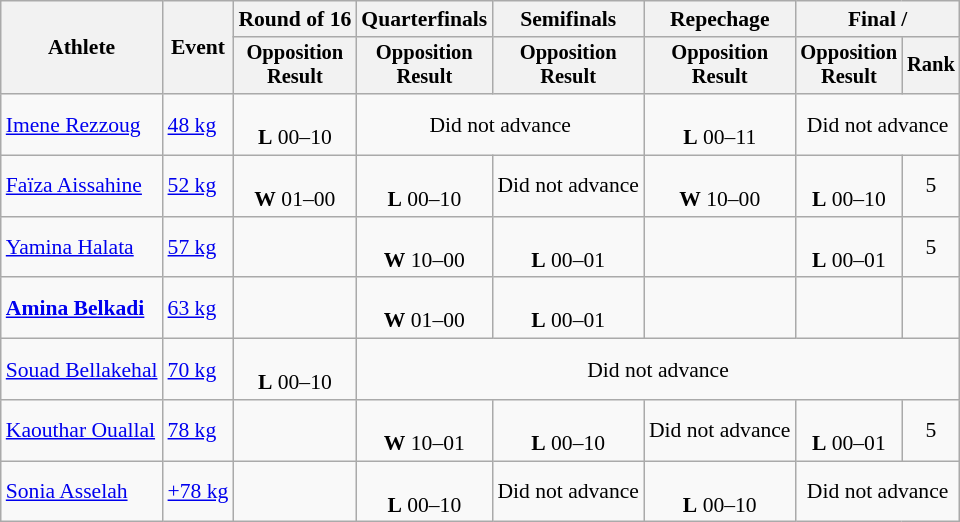<table class="wikitable" style="font-size:90%">
<tr>
<th rowspan="2">Athlete</th>
<th rowspan="2">Event</th>
<th>Round of 16</th>
<th>Quarterfinals</th>
<th>Semifinals</th>
<th>Repechage</th>
<th colspan=2>Final / </th>
</tr>
<tr style="font-size:95%">
<th>Opposition<br>Result</th>
<th>Opposition<br>Result</th>
<th>Opposition<br>Result</th>
<th>Opposition<br>Result</th>
<th>Opposition<br>Result</th>
<th>Rank</th>
</tr>
<tr align=center>
<td align=left><a href='#'>Imene Rezzoug</a></td>
<td align=left><a href='#'>48 kg</a></td>
<td><br><strong>L</strong> 00–10</td>
<td colspan=2>Did not advance</td>
<td><br><strong>L</strong> 00–11</td>
<td colspan=2>Did not advance</td>
</tr>
<tr align=center>
<td align=left><a href='#'>Faïza Aissahine</a></td>
<td align=left><a href='#'>52 kg</a></td>
<td><br><strong>W</strong> 01–00</td>
<td><br><strong>L</strong> 00–10</td>
<td>Did not advance</td>
<td><br><strong>W</strong> 10–00</td>
<td><br><strong>L</strong> 00–10</td>
<td>5</td>
</tr>
<tr align=center>
<td align=left><a href='#'>Yamina Halata</a></td>
<td align=left><a href='#'>57 kg</a></td>
<td></td>
<td><br><strong>W</strong> 10–00</td>
<td><br><strong>L</strong> 00–01</td>
<td></td>
<td><br><strong>L</strong> 00–01</td>
<td>5</td>
</tr>
<tr align=center>
<td align=left><strong><a href='#'>Amina Belkadi</a></strong></td>
<td align=left><a href='#'>63 kg</a></td>
<td></td>
<td><br><strong>W</strong> 01–00</td>
<td><br><strong>L</strong> 00–01</td>
<td></td>
<td><br></td>
<td></td>
</tr>
<tr align=center>
<td align=left><a href='#'>Souad Bellakehal</a></td>
<td align=left><a href='#'>70 kg</a></td>
<td><br><strong>L</strong> 00–10</td>
<td colspan=5>Did not advance</td>
</tr>
<tr align=center>
<td align=left><a href='#'>Kaouthar Ouallal</a></td>
<td align=left><a href='#'>78 kg</a></td>
<td></td>
<td><br><strong>W</strong> 10–01</td>
<td><br><strong>L</strong> 00–10</td>
<td>Did not advance</td>
<td><br><strong>L</strong> 00–01</td>
<td>5</td>
</tr>
<tr align=center>
<td align=left><a href='#'>Sonia Asselah</a></td>
<td align=left><a href='#'>+78 kg</a></td>
<td></td>
<td><br><strong>L</strong> 00–10</td>
<td>Did not advance</td>
<td><br><strong>L</strong> 00–10</td>
<td colspan=2>Did not advance</td>
</tr>
</table>
